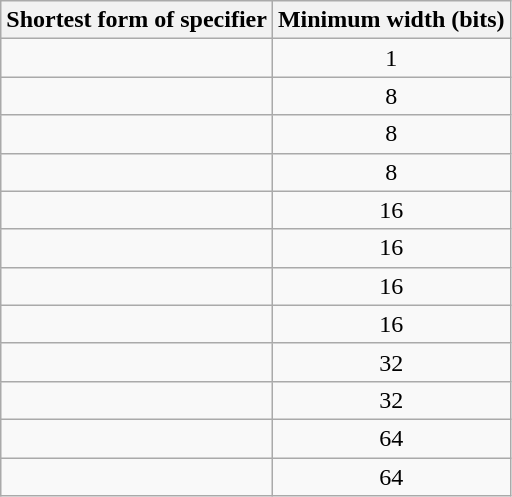<table class="wikitable">
<tr>
<th>Shortest form of specifier</th>
<th>Minimum width (bits)</th>
</tr>
<tr>
<td></td>
<td style="text-align: center">1</td>
</tr>
<tr>
<td></td>
<td style="text-align: center">8</td>
</tr>
<tr>
<td></td>
<td style="text-align: center">8</td>
</tr>
<tr>
<td></td>
<td style="text-align: center">8</td>
</tr>
<tr>
<td></td>
<td style="text-align: center">16</td>
</tr>
<tr>
<td></td>
<td style="text-align: center">16</td>
</tr>
<tr>
<td></td>
<td style="text-align: center">16</td>
</tr>
<tr>
<td></td>
<td style="text-align: center">16</td>
</tr>
<tr>
<td></td>
<td style="text-align: center">32</td>
</tr>
<tr>
<td></td>
<td style="text-align: center">32</td>
</tr>
<tr>
<td></td>
<td style="text-align: center">64</td>
</tr>
<tr>
<td></td>
<td style="text-align: center">64</td>
</tr>
</table>
